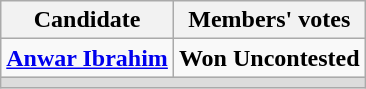<table class=wikitable style=text-align:center>
<tr>
<th>Candidate</th>
<th>Members' votes</th>
</tr>
<tr>
<td align=left><strong><a href='#'>Anwar Ibrahim</a></strong></td>
<td><strong>Won Uncontested</strong></td>
</tr>
<tr>
<td colspan=3 bgcolor=dcdcdc></td>
</tr>
</table>
